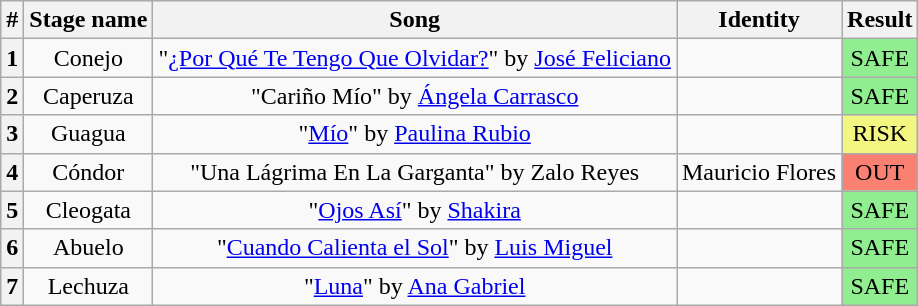<table class="wikitable plainrowheaders" style="text-align: center;">
<tr>
<th>#</th>
<th>Stage name</th>
<th>Song</th>
<th>Identity</th>
<th>Result</th>
</tr>
<tr>
<th>1</th>
<td>Conejo</td>
<td>"<a href='#'>¿Por Qué Te Tengo Que Olvidar?</a>" by <a href='#'>José Feliciano</a></td>
<td></td>
<td bgcolor=lightgreen>SAFE</td>
</tr>
<tr>
<th>2</th>
<td>Caperuza</td>
<td>"Cariño Mío" by <a href='#'>Ángela Carrasco</a></td>
<td></td>
<td bgcolor=lightgreen>SAFE</td>
</tr>
<tr>
<th>3</th>
<td>Guagua</td>
<td>"<a href='#'>Mío</a>" by <a href='#'>Paulina Rubio</a></td>
<td></td>
<td bgcolor=#F3F781>RISK</td>
</tr>
<tr>
<th>4</th>
<td>Cóndor</td>
<td>"Una Lágrima En La Garganta" by Zalo Reyes</td>
<td>Mauricio Flores</td>
<td bgcolor=salmon>OUT</td>
</tr>
<tr>
<th>5</th>
<td>Cleogata</td>
<td>"<a href='#'>Ojos Así</a>" by <a href='#'>Shakira</a></td>
<td></td>
<td bgcolor=lightgreen>SAFE</td>
</tr>
<tr>
<th>6</th>
<td>Abuelo</td>
<td>"<a href='#'>Cuando Calienta el Sol</a>" by <a href='#'>Luis Miguel</a></td>
<td></td>
<td bgcolor=lightgreen>SAFE</td>
</tr>
<tr>
<th>7</th>
<td>Lechuza</td>
<td>"<a href='#'>Luna</a>" by <a href='#'>Ana Gabriel</a></td>
<td></td>
<td bgcolor=lightgreen>SAFE</td>
</tr>
</table>
